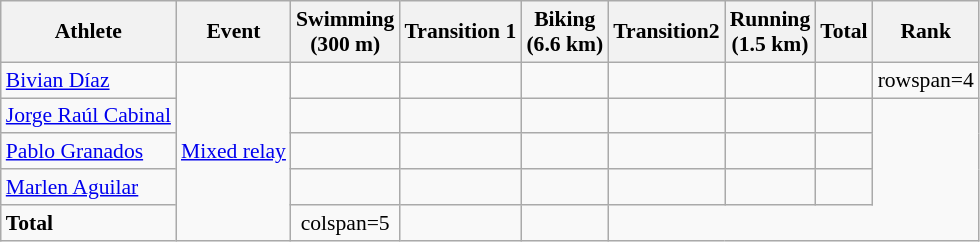<table class=wikitable style=font-size:90%;text-align:center>
<tr>
<th>Athlete</th>
<th>Event</th>
<th>Swimming<br><span>(300 m)</span></th>
<th>Transition 1</th>
<th>Biking<br><span>(6.6 km)</span></th>
<th>Transition2</th>
<th>Running<br><span>(1.5 km)</span></th>
<th>Total</th>
<th>Rank</th>
</tr>
<tr>
<td align=left><a href='#'>Bivian Díaz</a></td>
<td align=left rowspan=5><a href='#'>Mixed relay</a></td>
<td></td>
<td></td>
<td></td>
<td></td>
<td></td>
<td></td>
<td>rowspan=4 </td>
</tr>
<tr>
<td align=left><a href='#'>Jorge Raúl Cabinal</a></td>
<td></td>
<td></td>
<td></td>
<td></td>
<td></td>
<td></td>
</tr>
<tr>
<td align=left><a href='#'>Pablo Granados</a></td>
<td></td>
<td></td>
<td></td>
<td></td>
<td></td>
<td></td>
</tr>
<tr>
<td align=left><a href='#'>Marlen Aguilar</a></td>
<td></td>
<td></td>
<td></td>
<td></td>
<td></td>
<td></td>
</tr>
<tr>
<td align=left><strong>Total</strong></td>
<td>colspan=5 </td>
<td></td>
<td></td>
</tr>
</table>
